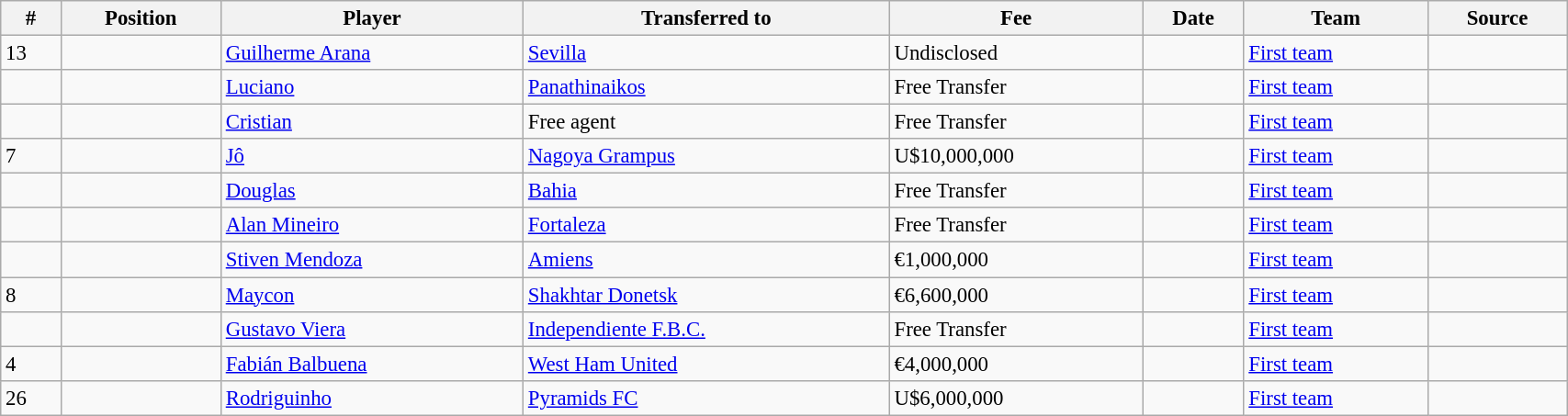<table class="wikitable sortable" style="width:90%; text-align:center; font-size:95%; text-align:left;">
<tr>
<th>#</th>
<th>Position</th>
<th>Player</th>
<th>Transferred to</th>
<th>Fee</th>
<th>Date</th>
<th>Team</th>
<th>Source</th>
</tr>
<tr>
<td>13</td>
<td></td>
<td> <a href='#'>Guilherme Arana</a></td>
<td> <a href='#'>Sevilla</a></td>
<td>Undisclosed </td>
<td></td>
<td><a href='#'>First team</a></td>
<td></td>
</tr>
<tr>
<td></td>
<td></td>
<td> <a href='#'>Luciano</a></td>
<td> <a href='#'>Panathinaikos</a></td>
<td>Free Transfer </td>
<td></td>
<td><a href='#'>First team</a></td>
<td></td>
</tr>
<tr>
<td></td>
<td></td>
<td> <a href='#'>Cristian</a></td>
<td>Free agent</td>
<td>Free Transfer </td>
<td></td>
<td><a href='#'>First team</a></td>
<td></td>
</tr>
<tr>
<td>7</td>
<td></td>
<td> <a href='#'>Jô</a></td>
<td> <a href='#'>Nagoya Grampus</a></td>
<td>U$10,000,000 </td>
<td></td>
<td><a href='#'>First team</a></td>
<td></td>
</tr>
<tr>
<td></td>
<td></td>
<td> <a href='#'>Douglas</a></td>
<td> <a href='#'>Bahia</a></td>
<td>Free Transfer </td>
<td></td>
<td><a href='#'>First team</a></td>
<td></td>
</tr>
<tr>
<td></td>
<td></td>
<td> <a href='#'>Alan Mineiro</a></td>
<td> <a href='#'>Fortaleza</a></td>
<td>Free Transfer </td>
<td></td>
<td><a href='#'>First team</a></td>
<td></td>
</tr>
<tr>
<td></td>
<td></td>
<td> <a href='#'>Stiven Mendoza</a></td>
<td> <a href='#'>Amiens</a></td>
<td>€1,000,000 </td>
<td></td>
<td><a href='#'>First team</a></td>
<td></td>
</tr>
<tr>
<td>8</td>
<td></td>
<td> <a href='#'>Maycon</a></td>
<td> <a href='#'>Shakhtar Donetsk</a></td>
<td>€6,600,000 </td>
<td></td>
<td><a href='#'>First team</a></td>
<td></td>
</tr>
<tr>
<td></td>
<td></td>
<td> <a href='#'>Gustavo Viera</a></td>
<td> <a href='#'>Independiente F.B.C.</a></td>
<td>Free Transfer </td>
<td></td>
<td><a href='#'>First team</a></td>
<td></td>
</tr>
<tr>
<td>4</td>
<td></td>
<td> <a href='#'>Fabián Balbuena</a></td>
<td> <a href='#'>West Ham United</a></td>
<td>€4,000,000 </td>
<td></td>
<td><a href='#'>First team</a></td>
<td></td>
</tr>
<tr>
<td>26</td>
<td></td>
<td> <a href='#'>Rodriguinho</a></td>
<td> <a href='#'>Pyramids FC</a></td>
<td>U$6,000,000 </td>
<td></td>
<td><a href='#'>First team</a></td>
<td></td>
</tr>
</table>
